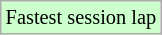<table class="wikitable sortable" style="font-size: 85%;">
<tr style="background:#ccffcc;">
<td>Fastest session lap</td>
</tr>
</table>
